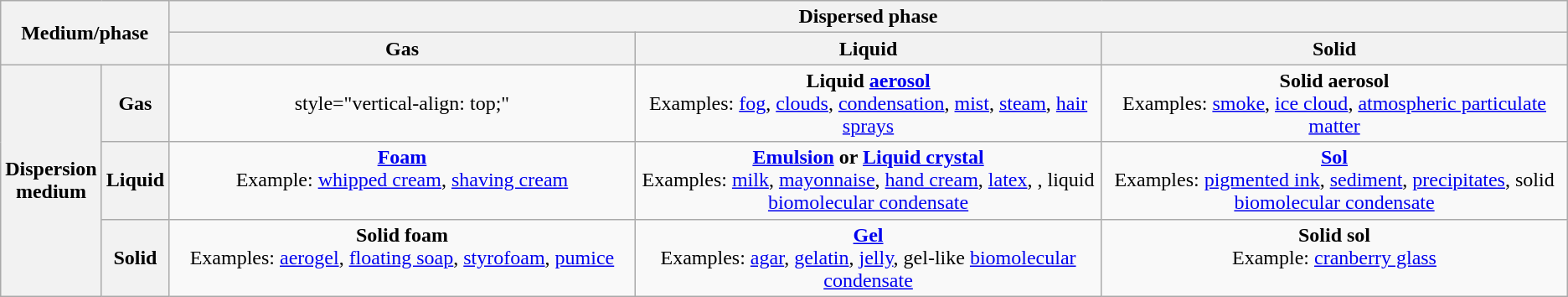<table class="wikitable" style="text-align:center">
<tr>
<th colspan="2" rowspan="2">Medium/phase</th>
<th colspan="3">Dispersed phase</th>
</tr>
<tr>
<th style=width:30%;>Gas</th>
<th style=width:30%;>Liquid</th>
<th style=width:30%;>Solid</th>
</tr>
<tr>
<th rowspan="3">Dispersion <br>medium</th>
<th>Gas</th>
<td>style="vertical-align: top;" </td>
<td style="vertical-align: top;"><strong>Liquid <a href='#'>aerosol</a></strong><br>Examples: <a href='#'>fog</a>, <a href='#'>clouds</a>, <a href='#'>condensation</a>, <a href='#'>mist</a>, <a href='#'>steam</a>, <a href='#'>hair sprays</a></td>
<td style="vertical-align: top;"><strong>Solid aerosol</strong><br>Examples: <a href='#'>smoke</a>, <a href='#'>ice cloud</a>, <a href='#'>atmospheric particulate matter</a></td>
</tr>
<tr>
<th>Liquid</th>
<td style="vertical-align: top;"><strong><a href='#'>Foam</a></strong><br>Example: <a href='#'>whipped cream</a>, <a href='#'>shaving cream</a></td>
<td style="vertical-align: top;"><strong><a href='#'>Emulsion</a> or <a href='#'>Liquid crystal</a></strong><br>Examples: <a href='#'>milk</a>, <a href='#'>mayonnaise</a>, <a href='#'>hand cream</a>, <a href='#'>latex</a>, , liquid <a href='#'>biomolecular condensate</a></td>
<td style="vertical-align: top;"><strong><a href='#'>Sol</a></strong><br>Examples: <a href='#'>pigmented ink</a>, <a href='#'>sediment</a>, <a href='#'>precipitates</a>, solid <a href='#'>biomolecular condensate</a></td>
</tr>
<tr>
<th>Solid</th>
<td style="vertical-align: top;"><strong>Solid foam</strong><br>Examples: <a href='#'>aerogel</a>, <a href='#'>floating soap</a>, <a href='#'>styrofoam</a>, <a href='#'>pumice</a></td>
<td style="vertical-align: top;"><strong><a href='#'>Gel</a></strong><br>Examples: <a href='#'>agar</a>, <a href='#'>gelatin</a>, <a href='#'>jelly</a>, gel-like <a href='#'>biomolecular condensate</a></td>
<td style="vertical-align: top;"><strong>Solid sol</strong><br>Example: <a href='#'>cranberry glass</a></td>
</tr>
</table>
